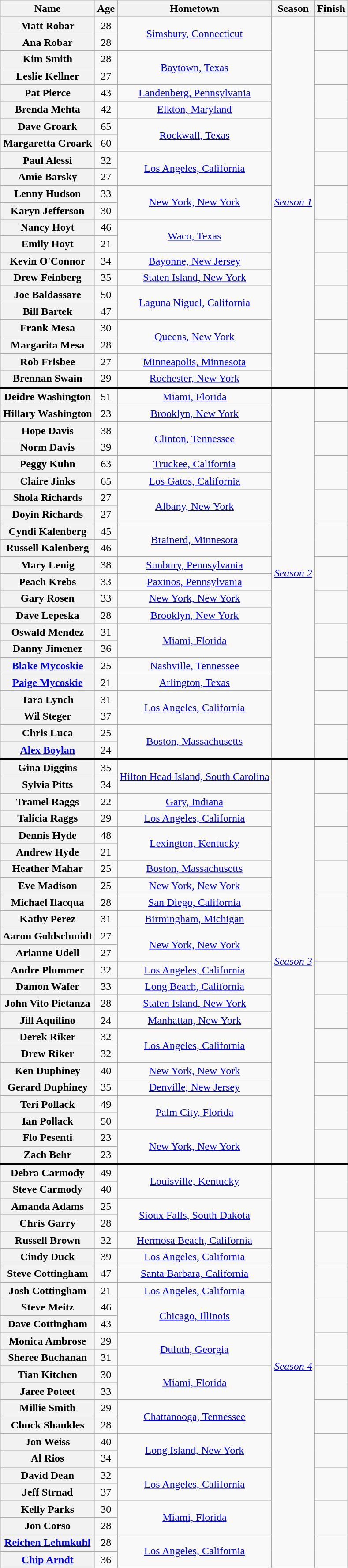<table class="wikitable sortable" style="text-align:center;">
<tr>
<th scope="col">Name</th>
<th scope="col">Age</th>
<th scope="col" class=unsortable>Hometown</th>
<th scope="col" class=unsortable>Season</th>
<th scope="col">Finish</th>
</tr>
<tr>
<th scope="row">Matt Robar</th>
<td>28</td>
<td rowspan="2"><a href='#'>Simsbury, Connecticut</a></td>
<td rowspan="22"><a href='#'><em>Season 1</em></a></td>
<td rowspan="2"></td>
</tr>
<tr>
<th scope="row">Ana Robar</th>
<td>28</td>
</tr>
<tr>
<th scope="row">Kim Smith</th>
<td>28</td>
<td rowspan="2"><a href='#'>Baytown, Texas</a></td>
<td rowspan="2"></td>
</tr>
<tr>
<th scope="row">Leslie Kellner</th>
<td>27</td>
</tr>
<tr>
<th scope="row">Pat Pierce</th>
<td>43</td>
<td><a href='#'>Landenberg, Pennsylvania</a></td>
<td rowspan="2"></td>
</tr>
<tr>
<th scope="row">Brenda Mehta</th>
<td>42</td>
<td><a href='#'>Elkton, Maryland</a></td>
</tr>
<tr>
<th scope="row">Dave Groark</th>
<td>65</td>
<td rowspan="2"><a href='#'>Rockwall, Texas</a></td>
<td rowspan="2"></td>
</tr>
<tr>
<th scope="row">Margaretta Groark</th>
<td>60</td>
</tr>
<tr>
<th scope="row">Paul Alessi</th>
<td>32</td>
<td rowspan="2"><a href='#'>Los Angeles, California</a></td>
<td rowspan="2"></td>
</tr>
<tr>
<th scope="row">Amie Barsky</th>
<td>27</td>
</tr>
<tr>
<th scope="row">Lenny Hudson</th>
<td>33</td>
<td rowspan="2"><a href='#'>New York, New York</a></td>
<td rowspan="2"></td>
</tr>
<tr>
<th scope="row">Karyn Jefferson</th>
<td>30</td>
</tr>
<tr>
<th scope="row">Nancy Hoyt</th>
<td>46</td>
<td rowspan="2"><a href='#'>Waco, Texas</a></td>
<td rowspan="2"></td>
</tr>
<tr>
<th scope="row">Emily Hoyt</th>
<td>21</td>
</tr>
<tr>
<th scope="row">Kevin O'Connor</th>
<td>34</td>
<td><a href='#'>Bayonne, New Jersey</a></td>
<td rowspan="2"></td>
</tr>
<tr>
<th scope="row">Drew Feinberg</th>
<td>35</td>
<td><a href='#'>Staten Island, New York</a></td>
</tr>
<tr>
<th scope="row">Joe Baldassare</th>
<td>50</td>
<td rowspan="2"><a href='#'>Laguna Niguel, California</a></td>
<td rowspan="2"></td>
</tr>
<tr>
<th scope="row">Bill Bartek</th>
<td>47</td>
</tr>
<tr>
<th scope="row">Frank Mesa</th>
<td>30</td>
<td rowspan="2"><a href='#'>Queens, New York</a></td>
<td rowspan="2"></td>
</tr>
<tr>
<th scope="row">Margarita Mesa</th>
<td>28</td>
</tr>
<tr>
<th scope="row">Rob Frisbee</th>
<td>27</td>
<td><a href='#'>Minneapolis, Minnesota</a></td>
<td rowspan="2"></td>
</tr>
<tr>
<th scope="row">Brennan Swain</th>
<td>29</td>
<td><a href='#'>Rochester, New York</a></td>
</tr>
<tr style="border-top:3px solid">
<th scope="row">Deidre Washington</th>
<td>51</td>
<td><a href='#'>Miami, Florida</a></td>
<td rowspan="22"><a href='#'><em>Season 2</em></a></td>
<td rowspan="2"></td>
</tr>
<tr>
<th scope="row">Hillary Washington</th>
<td>23</td>
<td><a href='#'>Brooklyn, New York</a></td>
</tr>
<tr>
<th scope="row">Hope Davis</th>
<td>38</td>
<td rowspan="2"><a href='#'>Clinton, Tennessee</a></td>
<td rowspan="2"></td>
</tr>
<tr>
<th scope="row">Norm Davis</th>
<td>39</td>
</tr>
<tr>
<th scope="row">Peggy Kuhn</th>
<td>63</td>
<td><a href='#'>Truckee, California</a></td>
<td rowspan="2"></td>
</tr>
<tr>
<th scope="row">Claire Jinks</th>
<td>65</td>
<td><a href='#'>Los Gatos, California</a></td>
</tr>
<tr>
<th scope="row">Shola Richards</th>
<td>27</td>
<td rowspan="2"><a href='#'>Albany, New York</a></td>
<td rowspan="2"></td>
</tr>
<tr>
<th scope="row">Doyin Richards</th>
<td>27</td>
</tr>
<tr>
<th scope="row">Cyndi Kalenberg</th>
<td>45</td>
<td rowspan="2"><a href='#'>Brainerd, Minnesota</a></td>
<td rowspan="2"></td>
</tr>
<tr>
<th scope="row">Russell Kalenberg</th>
<td>46</td>
</tr>
<tr>
<th scope="row">Mary Lenig</th>
<td>38</td>
<td><a href='#'>Sunbury, Pennsylvania</a></td>
<td rowspan="2"></td>
</tr>
<tr>
<th scope="row">Peach Krebs</th>
<td>33</td>
<td><a href='#'>Paxinos, Pennsylvania</a></td>
</tr>
<tr>
<th scope="row">Gary Rosen</th>
<td>33</td>
<td><a href='#'>New York, New York</a></td>
<td rowspan="2"></td>
</tr>
<tr>
<th scope="row">Dave Lepeska</th>
<td>28</td>
<td><a href='#'>Brooklyn, New York</a></td>
</tr>
<tr>
<th scope="row">Oswald Mendez</th>
<td>31</td>
<td rowspan="2"><a href='#'>Miami, Florida</a></td>
<td rowspan="2"></td>
</tr>
<tr>
<th scope="row">Danny Jimenez</th>
<td>36</td>
</tr>
<tr>
<th scope="row"><a href='#'>Blake Mycoskie</a></th>
<td>25</td>
<td><a href='#'>Nashville, Tennessee</a></td>
<td rowspan="2"></td>
</tr>
<tr>
<th scope="row"><a href='#'>Paige Mycoskie</a></th>
<td>21</td>
<td><a href='#'>Arlington, Texas</a></td>
</tr>
<tr>
<th scope="row">Tara Lynch</th>
<td>31</td>
<td rowspan="2"><a href='#'>Los Angeles, California</a></td>
<td rowspan="2"></td>
</tr>
<tr>
<th scope="row">Wil Steger</th>
<td>37</td>
</tr>
<tr>
<th scope="row">Chris Luca</th>
<td>25</td>
<td rowspan="2"><a href='#'>Boston, Massachusetts</a></td>
<td rowspan="2"></td>
</tr>
<tr>
<th scope="row"><a href='#'>Alex Boylan</a></th>
<td>24</td>
</tr>
<tr style="border-top:3px solid">
<th scope="row">Gina Diggins</th>
<td>35</td>
<td rowspan="2"><a href='#'>Hilton Head Island, South Carolina</a></td>
<td rowspan="24"><a href='#'><em>Season 3</em></a></td>
<td rowspan="2"></td>
</tr>
<tr>
<th scope="row">Sylvia Pitts</th>
<td>34</td>
</tr>
<tr>
<th scope="row">Tramel Raggs</th>
<td>22</td>
<td><a href='#'>Gary, Indiana</a></td>
<td rowspan="2"></td>
</tr>
<tr>
<th scope="row">Talicia Raggs</th>
<td>29</td>
<td><a href='#'>Los Angeles, California</a></td>
</tr>
<tr>
<th scope="row">Dennis Hyde</th>
<td>48</td>
<td rowspan="2"><a href='#'>Lexington, Kentucky</a></td>
<td rowspan="2"></td>
</tr>
<tr>
<th scope="row">Andrew Hyde</th>
<td>21</td>
</tr>
<tr>
<th scope="row">Heather Mahar</th>
<td>25</td>
<td><a href='#'>Boston, Massachusetts</a></td>
<td rowspan="2"></td>
</tr>
<tr>
<th scope="row">Eve Madison</th>
<td>25</td>
<td><a href='#'>New York, New York</a></td>
</tr>
<tr>
<th scope="row">Michael Ilacqua</th>
<td>28</td>
<td><a href='#'>San Diego, California</a></td>
<td rowspan="2"></td>
</tr>
<tr>
<th scope="row">Kathy Perez</th>
<td>31</td>
<td><a href='#'>Birmingham, Michigan</a></td>
</tr>
<tr>
<th scope="row">Aaron Goldschmidt</th>
<td>27</td>
<td rowspan="2"><a href='#'>New York, New York</a></td>
<td rowspan="2"></td>
</tr>
<tr>
<th scope="row">Arianne Udell</th>
<td>27</td>
</tr>
<tr>
<th scope="row">Andre Plummer</th>
<td>32</td>
<td><a href='#'>Los Angeles, California</a></td>
<td rowspan="2"></td>
</tr>
<tr>
<th scope="row">Damon Wafer</th>
<td>33</td>
<td><a href='#'>Long Beach, California</a></td>
</tr>
<tr>
<th scope="row">John Vito Pietanza</th>
<td>28</td>
<td><a href='#'>Staten Island, New York</a></td>
<td rowspan="2"></td>
</tr>
<tr>
<th scope="row">Jill Aquilino</th>
<td>24</td>
<td><a href='#'>Manhattan, New York</a></td>
</tr>
<tr>
<th scope="row">Derek Riker</th>
<td>32</td>
<td rowspan="2"><a href='#'>Los Angeles, California</a></td>
<td rowspan="2"></td>
</tr>
<tr>
<th scope="row">Drew Riker</th>
<td>32</td>
</tr>
<tr>
<th scope="row">Ken Duphiney</th>
<td>40</td>
<td><a href='#'>New York, New York</a></td>
<td rowspan="2"></td>
</tr>
<tr>
<th scope="row">Gerard Duphiney</th>
<td>35</td>
<td><a href='#'>Denville, New Jersey</a></td>
</tr>
<tr>
<th scope="row">Teri Pollack</th>
<td>49</td>
<td rowspan="2"><a href='#'>Palm City, Florida</a></td>
<td rowspan="2"></td>
</tr>
<tr>
<th scope="row">Ian Pollack</th>
<td>50</td>
</tr>
<tr>
<th scope="row">Flo Pesenti</th>
<td>23</td>
<td rowspan="2"><a href='#'>New York, New York</a></td>
<td rowspan="2"></td>
</tr>
<tr>
<th scope="row">Zach Behr</th>
<td>23</td>
</tr>
<tr style="border-top:3px solid">
<th scope="row">Debra Carmody</th>
<td>49</td>
<td rowspan="2"><a href='#'>Louisville, Kentucky</a></td>
<td rowspan="24"><a href='#'><em>Season 4</em></a></td>
<td rowspan="2"></td>
</tr>
<tr>
<th scope="row">Steve Carmody</th>
<td>40</td>
</tr>
<tr>
<th scope="row">Amanda Adams</th>
<td>25</td>
<td rowspan="2"><a href='#'>Sioux Falls, South Dakota</a></td>
<td rowspan="2"></td>
</tr>
<tr>
<th scope="row">Chris Garry</th>
<td>28</td>
</tr>
<tr>
<th scope="row">Russell Brown</th>
<td>32</td>
<td><a href='#'>Hermosa Beach, California</a></td>
<td rowspan="2"></td>
</tr>
<tr>
<th scope="row">Cindy Duck</th>
<td>39</td>
<td><a href='#'>Los Angeles, California</a></td>
</tr>
<tr>
<th scope="row">Steve Cottingham</th>
<td>47</td>
<td><a href='#'>Santa Barbara, California</a></td>
<td rowspan="2"></td>
</tr>
<tr>
<th scope="row">Josh Cottingham</th>
<td>21</td>
<td><a href='#'>Los Angeles, California</a></td>
</tr>
<tr>
<th scope="row">Steve Meitz</th>
<td>46</td>
<td rowspan="2"><a href='#'>Chicago, Illinois</a></td>
<td rowspan="2"></td>
</tr>
<tr>
<th scope="row">Dave Cottingham</th>
<td>43</td>
</tr>
<tr>
<th scope="row">Monica Ambrose</th>
<td>29</td>
<td rowspan="2"><a href='#'>Duluth, Georgia</a></td>
<td rowspan="2"></td>
</tr>
<tr>
<th scope="row">Sheree Buchanan</th>
<td>31</td>
</tr>
<tr>
<th scope="row">Tian Kitchen</th>
<td>30</td>
<td rowspan="2"><a href='#'>Miami, Florida</a></td>
<td rowspan="2"></td>
</tr>
<tr>
<th scope="row">Jaree Poteet</th>
<td>33</td>
</tr>
<tr>
<th scope="row">Millie Smith</th>
<td>29</td>
<td rowspan="2"><a href='#'>Chattanooga, Tennessee</a></td>
<td rowspan="2"></td>
</tr>
<tr>
<th scope="row">Chuck Shankles</th>
<td>28</td>
</tr>
<tr>
<th scope="row">Jon Weiss</th>
<td>40</td>
<td rowspan="2"><a href='#'>Long Island, New York</a></td>
<td rowspan="2"></td>
</tr>
<tr>
<th scope="row">Al Rios</th>
<td>34</td>
</tr>
<tr>
<th scope="row">David Dean</th>
<td>32</td>
<td rowspan="2"><a href='#'>Los Angeles, California</a></td>
<td rowspan="2"></td>
</tr>
<tr>
<th scope="row">Jeff Strnad</th>
<td>37</td>
</tr>
<tr>
<th scope="row">Kelly Parks</th>
<td>30</td>
<td rowspan="2"><a href='#'>Miami, Florida</a></td>
<td rowspan="2"></td>
</tr>
<tr>
<th scope="row">Jon Corso</th>
<td>28</td>
</tr>
<tr>
<th scope="row"><a href='#'>Reichen Lehmkuhl</a></th>
<td>28</td>
<td rowspan="2"><a href='#'>Los Angeles, California</a></td>
<td rowspan="2"></td>
</tr>
<tr>
<th scope="row"><a href='#'>Chip Arndt</a></th>
<td>36</td>
</tr>
</table>
